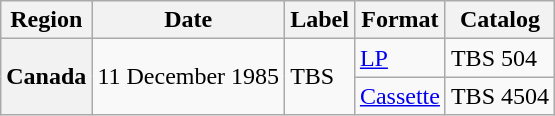<table class="wikitable plainrowheaders">
<tr>
<th>Region</th>
<th>Date</th>
<th>Label</th>
<th>Format</th>
<th>Catalog</th>
</tr>
<tr>
<th scope="row" rowspan="2">Canada</th>
<td rowspan="2">11 December 1985</td>
<td rowspan="2">TBS</td>
<td><a href='#'>LP</a></td>
<td>TBS 504</td>
</tr>
<tr>
<td><a href='#'>Cassette</a></td>
<td>TBS 4504</td>
</tr>
</table>
